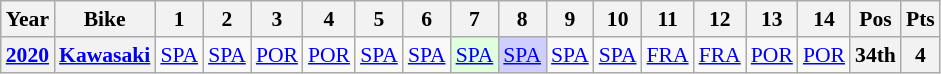<table class="wikitable" style="text-align:center; font-size:90%;">
<tr>
<th>Year</th>
<th>Bike</th>
<th>1</th>
<th>2</th>
<th>3</th>
<th>4</th>
<th>5</th>
<th>6</th>
<th>7</th>
<th>8</th>
<th>9</th>
<th>10</th>
<th>11</th>
<th>12</th>
<th>13</th>
<th>14</th>
<th>Pos</th>
<th>Pts</th>
</tr>
<tr>
<th><a href='#'>2020</a></th>
<th><a href='#'>Kawasaki</a></th>
<td><a href='#'>SPA</a></td>
<td><a href='#'>SPA</a></td>
<td><a href='#'>POR</a></td>
<td><a href='#'>POR</a></td>
<td><a href='#'>SPA</a></td>
<td><a href='#'>SPA</a></td>
<td style="background:#DFFFDF;"><a href='#'>SPA</a><br></td>
<td style="background:#CFCFFF;"><a href='#'>SPA</a><br></td>
<td><a href='#'>SPA</a></td>
<td><a href='#'>SPA</a></td>
<td><a href='#'>FRA</a></td>
<td><a href='#'>FRA</a></td>
<td><a href='#'>POR</a></td>
<td><a href='#'>POR</a></td>
<th>34th</th>
<th>4</th>
</tr>
</table>
